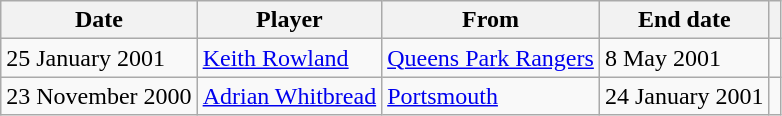<table class="wikitable">
<tr>
<th>Date</th>
<th>Player</th>
<th>From</th>
<th>End date</th>
<th></th>
</tr>
<tr>
<td>25 January 2001</td>
<td> <a href='#'>Keith Rowland</a></td>
<td><a href='#'>Queens Park Rangers</a></td>
<td>8 May 2001</td>
<td style="text-align:center;"></td>
</tr>
<tr>
<td>23 November 2000</td>
<td> <a href='#'>Adrian Whitbread</a></td>
<td><a href='#'>Portsmouth</a></td>
<td>24 January 2001</td>
<td style="text-align:center;"></td>
</tr>
</table>
